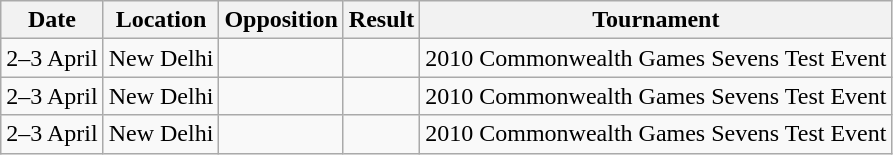<table class="wikitable">
<tr align="left">
<th>Date</th>
<th>Location</th>
<th>Opposition</th>
<th>Result</th>
<th>Tournament</th>
</tr>
<tr>
<td>2–3 April</td>
<td>New Delhi</td>
<td></td>
<td></td>
<td>2010 Commonwealth Games Sevens Test Event</td>
</tr>
<tr>
<td>2–3 April</td>
<td>New Delhi</td>
<td></td>
<td></td>
<td>2010 Commonwealth Games Sevens Test Event</td>
</tr>
<tr>
<td>2–3 April</td>
<td>New Delhi</td>
<td></td>
<td></td>
<td>2010 Commonwealth Games Sevens Test Event</td>
</tr>
</table>
